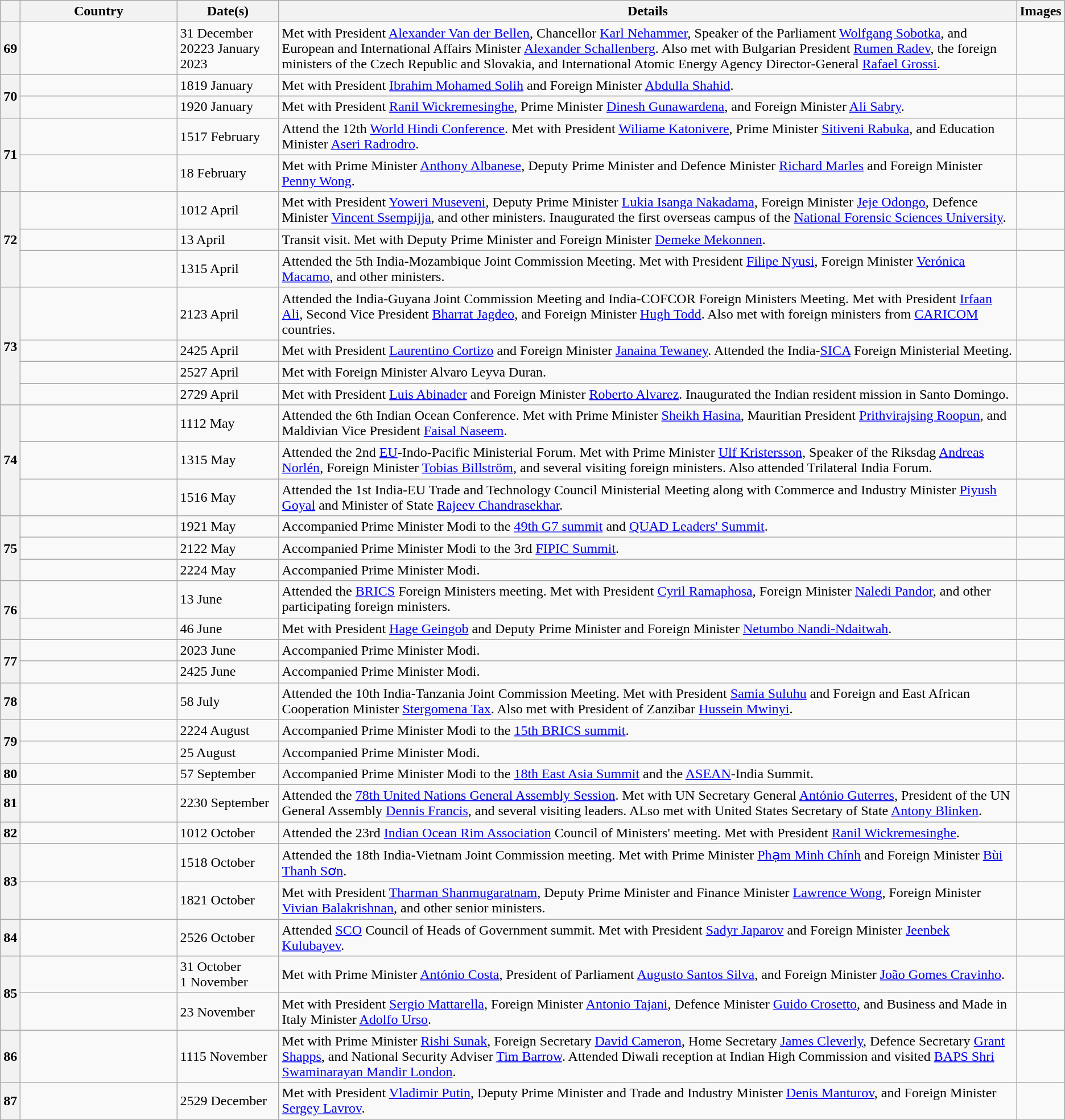<table class="wikitable outercollapse sortable">
<tr>
<th></th>
<th style="width:11em">Country</th>
<th style="width:7em">Date(s)</th>
<th class="unsortable">Details</th>
<th>Images</th>
</tr>
<tr>
<th>69</th>
<td></td>
<td>31 December 20223 January 2023</td>
<td>Met with President <a href='#'>Alexander Van der Bellen</a>, Chancellor <a href='#'>Karl Nehammer</a>, Speaker of the Parliament <a href='#'>Wolfgang Sobotka</a>, and European and International Affairs Minister <a href='#'>Alexander Schallenberg</a>. Also met with Bulgarian President <a href='#'>Rumen Radev</a>, the foreign ministers of the Czech Republic and Slovakia, and International Atomic Energy Agency Director-General <a href='#'>Rafael Grossi</a>.</td>
<td></td>
</tr>
<tr>
<th rowspan="2">70</th>
<td></td>
<td>1819 January</td>
<td>Met with President <a href='#'>Ibrahim Mohamed Solih</a> and Foreign Minister <a href='#'>Abdulla Shahid</a>.</td>
<td></td>
</tr>
<tr>
<td></td>
<td>1920 January</td>
<td>Met with President <a href='#'>Ranil Wickremesinghe</a>, Prime Minister <a href='#'>Dinesh Gunawardena</a>, and Foreign Minister <a href='#'>Ali Sabry</a>.</td>
<td></td>
</tr>
<tr>
<th rowspan="2">71</th>
<td></td>
<td>1517 February</td>
<td>Attend the 12th <a href='#'>World Hindi Conference</a>. Met with President <a href='#'>Wiliame Katonivere</a>, Prime Minister <a href='#'>Sitiveni Rabuka</a>, and Education Minister <a href='#'>Aseri Radrodro</a>.</td>
<td></td>
</tr>
<tr>
<td></td>
<td>18 February</td>
<td>Met with Prime Minister <a href='#'>Anthony Albanese</a>, Deputy Prime Minister and Defence Minister <a href='#'>Richard Marles</a> and Foreign Minister <a href='#'>Penny Wong</a>.</td>
<td></td>
</tr>
<tr>
<th rowspan="3">72</th>
<td></td>
<td>1012 April</td>
<td>Met with President <a href='#'>Yoweri Museveni</a>, Deputy Prime Minister <a href='#'>Lukia Isanga Nakadama</a>, Foreign Minister <a href='#'>Jeje Odongo</a>, Defence Minister <a href='#'>Vincent Ssempijja</a>, and other ministers. Inaugurated the first overseas campus of the <a href='#'>National Forensic Sciences University</a>.</td>
<td></td>
</tr>
<tr>
<td></td>
<td>13 April</td>
<td>Transit visit. Met with Deputy Prime Minister and Foreign Minister <a href='#'>Demeke Mekonnen</a>.</td>
<td></td>
</tr>
<tr>
<td></td>
<td>1315 April</td>
<td>Attended the 5th India-Mozambique Joint Commission Meeting. Met with President <a href='#'>Filipe Nyusi</a>, Foreign Minister <a href='#'>Verónica Macamo</a>, and other ministers.</td>
<td></td>
</tr>
<tr>
<th rowspan="4">73</th>
<td></td>
<td>2123 April</td>
<td>Attended the India-Guyana Joint Commission Meeting and India-COFCOR Foreign Ministers Meeting. Met with President <a href='#'>Irfaan Ali</a>, Second Vice President <a href='#'>Bharrat Jagdeo</a>, and Foreign Minister <a href='#'>Hugh Todd</a>. Also met with foreign ministers from <a href='#'>CARICOM</a> countries.</td>
<td></td>
</tr>
<tr>
<td></td>
<td>2425 April</td>
<td>Met with President <a href='#'>Laurentino Cortizo</a> and Foreign Minister <a href='#'>Janaina Tewaney</a>. Attended the India-<a href='#'>SICA</a> Foreign Ministerial Meeting.</td>
<td></td>
</tr>
<tr>
<td></td>
<td>2527 April</td>
<td>Met with Foreign Minister Alvaro Leyva Duran.</td>
<td></td>
</tr>
<tr>
<td></td>
<td>2729 April</td>
<td>Met with President <a href='#'>Luis Abinader</a> and Foreign Minister <a href='#'>Roberto Alvarez</a>. Inaugurated the Indian resident mission in Santo Domingo.</td>
<td></td>
</tr>
<tr>
<th rowspan="3">74</th>
<td></td>
<td>1112 May</td>
<td>Attended the 6th Indian Ocean Conference. Met with Prime Minister <a href='#'>Sheikh Hasina</a>, Mauritian President <a href='#'>Prithvirajsing Roopun</a>, and Maldivian Vice President <a href='#'>Faisal Naseem</a>.</td>
<td></td>
</tr>
<tr>
<td></td>
<td>1315 May</td>
<td>Attended the 2nd <a href='#'>EU</a>-Indo-Pacific Ministerial Forum. Met with Prime Minister <a href='#'>Ulf Kristersson</a>, Speaker of the Riksdag <a href='#'>Andreas Norlén</a>, Foreign Minister <a href='#'>Tobias Billström</a>, and several visiting foreign ministers. Also attended Trilateral India Forum.</td>
<td></td>
</tr>
<tr>
<td></td>
<td>1516 May</td>
<td>Attended the 1st India-EU Trade and Technology Council Ministerial Meeting along with Commerce and Industry Minister <a href='#'>Piyush Goyal</a> and Minister of State <a href='#'>Rajeev Chandrasekhar</a>.</td>
<td></td>
</tr>
<tr>
<th rowspan="3">75</th>
<td></td>
<td>1921 May</td>
<td>Accompanied Prime Minister Modi to the <a href='#'>49th G7 summit</a> and <a href='#'>QUAD Leaders' Summit</a>.</td>
<td></td>
</tr>
<tr>
<td></td>
<td>2122 May</td>
<td>Accompanied Prime Minister Modi to the 3rd <a href='#'>FIPIC Summit</a>.</td>
<td></td>
</tr>
<tr>
<td></td>
<td>2224 May</td>
<td>Accompanied Prime Minister Modi.</td>
<td></td>
</tr>
<tr>
<th rowspan="2">76</th>
<td></td>
<td>13 June</td>
<td>Attended the <a href='#'>BRICS</a> Foreign Ministers meeting. Met with President <a href='#'>Cyril Ramaphosa</a>, Foreign Minister <a href='#'>Naledi Pandor</a>, and other participating foreign ministers.</td>
<td></td>
</tr>
<tr>
<td></td>
<td>46 June</td>
<td>Met with President <a href='#'>Hage Geingob</a> and Deputy Prime Minister and Foreign Minister <a href='#'>Netumbo Nandi-Ndaitwah</a>.</td>
<td></td>
</tr>
<tr>
<th rowspan="2">77</th>
<td></td>
<td>2023 June</td>
<td>Accompanied Prime Minister Modi.</td>
<td></td>
</tr>
<tr>
<td></td>
<td>2425 June</td>
<td>Accompanied Prime Minister Modi.</td>
<td></td>
</tr>
<tr>
<th>78</th>
<td></td>
<td>58 July</td>
<td>Attended the 10th India-Tanzania Joint Commission Meeting. Met with President <a href='#'>Samia Suluhu</a> and Foreign and East African Cooperation Minister <a href='#'>Stergomena Tax</a>. Also met with President of Zanzibar <a href='#'>Hussein Mwinyi</a>.</td>
<td></td>
</tr>
<tr>
<th rowspan="2">79</th>
<td></td>
<td>2224 August</td>
<td>Accompanied Prime Minister Modi to the <a href='#'>15th BRICS summit</a>.</td>
<td></td>
</tr>
<tr>
<td></td>
<td>25 August</td>
<td>Accompanied Prime Minister Modi.</td>
<td></td>
</tr>
<tr>
<th>80</th>
<td></td>
<td>57 September</td>
<td>Accompanied Prime Minister Modi to the <a href='#'>18th East Asia Summit</a> and the <a href='#'>ASEAN</a>-India Summit.</td>
<td></td>
</tr>
<tr>
<th>81</th>
<td><br></td>
<td>2230 September</td>
<td>Attended the <a href='#'>78th United Nations General Assembly Session</a>. Met with UN Secretary General <a href='#'>António Guterres</a>, President of the UN General Assembly <a href='#'>Dennis Francis</a>, and several visiting leaders. ALso met with United States Secretary of State <a href='#'>Antony Blinken</a>.</td>
<td></td>
</tr>
<tr>
<th>82</th>
<td></td>
<td>1012 October</td>
<td>Attended the 23rd <a href='#'>Indian Ocean Rim Association</a> Council of Ministers' meeting. Met with President <a href='#'>Ranil Wickremesinghe</a>.</td>
<td></td>
</tr>
<tr>
<th rowspan="2">83</th>
<td></td>
<td>1518 October</td>
<td>Attended the 18th India-Vietnam Joint Commission meeting. Met with Prime Minister <a href='#'>Phạm Minh Chính</a> and Foreign Minister <a href='#'>Bùi Thanh Sơn</a>.</td>
<td></td>
</tr>
<tr>
<td></td>
<td>1821 October</td>
<td>Met with President <a href='#'>Tharman Shanmugaratnam</a>, Deputy Prime Minister and Finance Minister <a href='#'>Lawrence Wong</a>, Foreign Minister <a href='#'>Vivian Balakrishnan</a>, and other senior ministers.</td>
<td></td>
</tr>
<tr>
<th>84</th>
<td></td>
<td>2526 October</td>
<td>Attended <a href='#'>SCO</a> Council of Heads of Government summit. Met with President <a href='#'>Sadyr Japarov</a> and Foreign Minister <a href='#'>Jeenbek Kulubayev</a>.</td>
<td></td>
</tr>
<tr>
<th rowspan="2">85</th>
<td></td>
<td>31 October<br>1 November</td>
<td>Met with Prime Minister <a href='#'>António Costa</a>, President of Parliament <a href='#'>Augusto Santos Silva</a>, and Foreign Minister <a href='#'>João Gomes Cravinho</a>.</td>
<td></td>
</tr>
<tr>
<td></td>
<td>23 November</td>
<td>Met with President <a href='#'>Sergio Mattarella</a>, Foreign Minister <a href='#'>Antonio Tajani</a>, Defence Minister <a href='#'>Guido Crosetto</a>, and Business and Made in Italy Minister <a href='#'>Adolfo Urso</a>.</td>
<td></td>
</tr>
<tr>
<th>86</th>
<td></td>
<td>1115 November</td>
<td>Met with Prime Minister <a href='#'>Rishi Sunak</a>, Foreign Secretary <a href='#'>David Cameron</a>, Home Secretary <a href='#'>James Cleverly</a>, Defence Secretary <a href='#'>Grant Shapps</a>, and National Security Adviser <a href='#'>Tim Barrow</a>. Attended Diwali reception at Indian High Commission and visited <a href='#'>BAPS Shri Swaminarayan Mandir London</a>.</td>
<td></td>
</tr>
<tr>
<th>87</th>
<td></td>
<td>2529 December</td>
<td>Met with President <a href='#'>Vladimir Putin</a>, Deputy Prime Minister and Trade and Industry Minister <a href='#'>Denis Manturov</a>, and Foreign Minister <a href='#'>Sergey Lavrov</a>.</td>
<td></td>
</tr>
<tr>
</tr>
</table>
